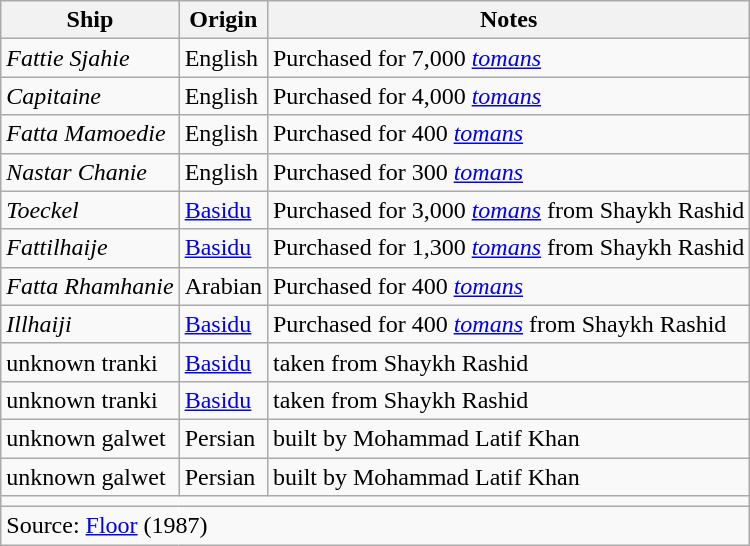<table class="wikitable">
<tr>
<th>Ship</th>
<th>Origin</th>
<th>Notes</th>
</tr>
<tr>
<td><em>Fattie Sjahie</em></td>
<td>English</td>
<td>Purchased for 7,000 <em><a href='#'>tomans</a></em></td>
</tr>
<tr>
<td><em>Capitaine</em></td>
<td>English</td>
<td>Purchased for 4,000 <em><a href='#'>tomans</a></em></td>
</tr>
<tr>
<td><em>Fatta Mamoedie</em></td>
<td>English</td>
<td>Purchased for 400 <em><a href='#'>tomans</a></em></td>
</tr>
<tr>
<td><em>Nastar Chanie</em></td>
<td>English</td>
<td>Purchased for 300 <em><a href='#'>tomans</a></em></td>
</tr>
<tr>
<td><em>Toeckel</em></td>
<td><a href='#'>Basidu</a></td>
<td>Purchased for 3,000 <em><a href='#'>tomans</a></em> from Shaykh Rashid</td>
</tr>
<tr>
<td><em>Fattilhaije</em></td>
<td><a href='#'>Basidu</a></td>
<td>Purchased for 1,300 <em><a href='#'>tomans</a></em> from Shaykh Rashid</td>
</tr>
<tr>
<td><em>Fatta Rhamhanie</em></td>
<td>Arabian</td>
<td>Purchased for 400 <em><a href='#'>tomans</a></em></td>
</tr>
<tr>
<td><em>Illhaiji</em></td>
<td><a href='#'>Basidu</a></td>
<td>Purchased for 400 <em><a href='#'>tomans</a></em> from Shaykh Rashid</td>
</tr>
<tr>
<td>unknown tranki</td>
<td><a href='#'>Basidu</a></td>
<td>taken from Shaykh Rashid</td>
</tr>
<tr>
<td>unknown tranki</td>
<td><a href='#'>Basidu</a></td>
<td>taken from Shaykh Rashid</td>
</tr>
<tr>
<td>unknown galwet</td>
<td>Persian</td>
<td>built by Mohammad Latif Khan</td>
</tr>
<tr>
<td>unknown galwet</td>
<td>Persian</td>
<td>built by Mohammad Latif Khan</td>
</tr>
<tr>
<td colspan=3></td>
</tr>
<tr>
<td colspan=3>Source: <a href='#'>Floor</a> (1987)</td>
</tr>
</table>
